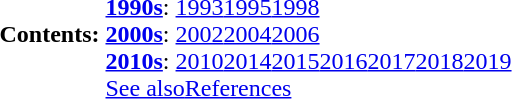<table id="toc" class="toc plainlinks" summary="List of Disney animated short films" Only years that had releases that were canceled are listed.>
<tr>
<th>Contents:</th>
<td><br><strong><a href='#'>1990s</a></strong>: <a href='#'>1993</a><a href='#'>1995</a><a href='#'>1998</a>
<br>
<strong><a href='#'>2000s</a></strong>: <a href='#'>2002</a><a href='#'>2004</a><a href='#'>2006</a>
<br>
<strong><a href='#'>2010s</a></strong>: <a href='#'>2010</a><a href='#'>2014</a><a href='#'>2015</a><a href='#'>2016</a><a href='#'>2017</a><a href='#'>2018</a><a href='#'>2019</a><br>
<a href='#'>See also</a><a href='#'>References</a></td>
</tr>
</table>
